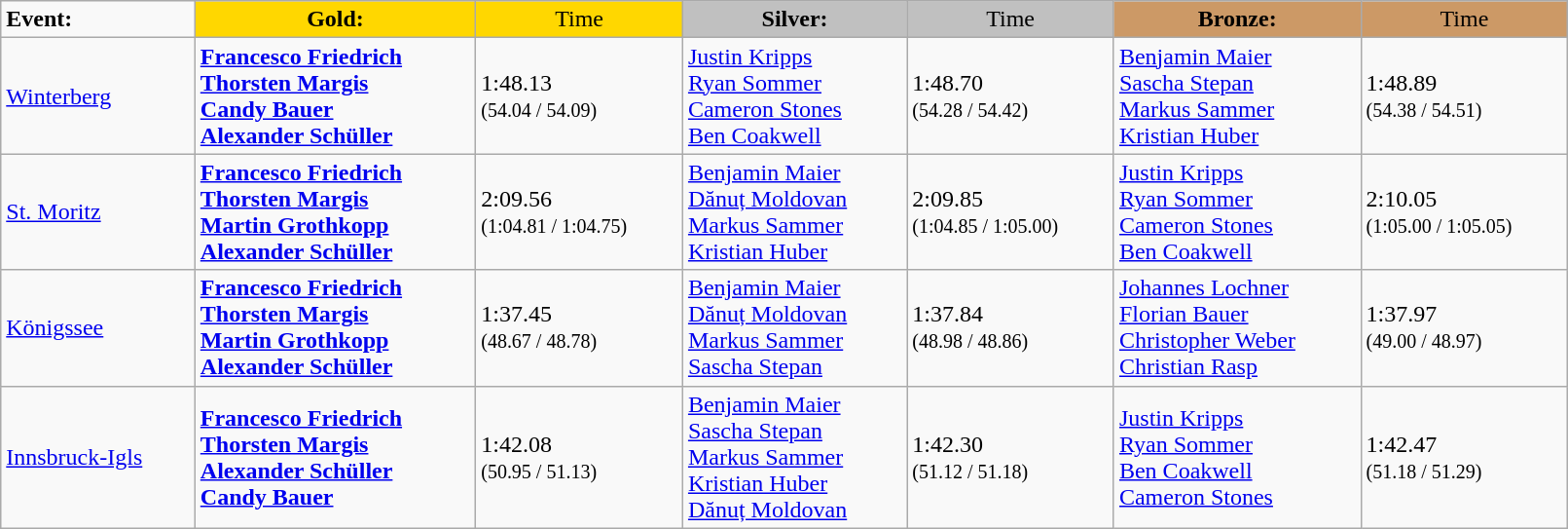<table class="wikitable" style="width:85%;">
<tr>
<td><strong>Event:</strong></td>
<td style="text-align:center; background:gold;"><strong>Gold:</strong></td>
<td style="text-align:center; background:gold;">Time</td>
<td style="text-align:center; background:silver;"><strong>Silver:</strong></td>
<td style="text-align:center; background:silver;">Time</td>
<td style="text-align:center; background:#c96;"><strong>Bronze:</strong></td>
<td style="text-align:center; background:#c96;">Time</td>
</tr>
<tr>
<td> <a href='#'>Winterberg</a></td>
<td><strong><a href='#'>Francesco Friedrich</a><br><a href='#'>Thorsten Margis</a><br><a href='#'>Candy Bauer</a><br><a href='#'>Alexander Schüller</a><br><small></small></strong></td>
<td>1:48.13<br><small>(54.04 / 54.09)</small></td>
<td><a href='#'>Justin Kripps</a><br><a href='#'>Ryan Sommer</a><br><a href='#'>Cameron Stones</a><br><a href='#'>Ben Coakwell</a><br><small></small></td>
<td>1:48.70<br><small>(54.28 / 54.42)</small></td>
<td><a href='#'>Benjamin Maier</a><br><a href='#'>Sascha Stepan</a><br><a href='#'>Markus Sammer</a><br><a href='#'>Kristian Huber</a><br><small></small></td>
<td>1:48.89<br><small>(54.38 / 54.51)</small></td>
</tr>
<tr>
<td> <a href='#'>St. Moritz</a></td>
<td><strong><a href='#'>Francesco Friedrich</a><br><a href='#'>Thorsten Margis</a><br><a href='#'>Martin Grothkopp</a><br><a href='#'>Alexander Schüller</a><br><small></small></strong></td>
<td>2:09.56<br><small>(1:04.81 / 1:04.75)</small></td>
<td><a href='#'>Benjamin Maier</a><br><a href='#'>Dănuț Moldovan</a><br><a href='#'>Markus Sammer</a><br><a href='#'>Kristian Huber</a><br><small></small></td>
<td>2:09.85<br><small>(1:04.85 / 1:05.00)</small></td>
<td><a href='#'>Justin Kripps</a><br><a href='#'>Ryan Sommer</a><br><a href='#'>Cameron Stones</a><br><a href='#'>Ben Coakwell</a><br><small></small></td>
<td>2:10.05<br><small>(1:05.00 / 1:05.05)</small></td>
</tr>
<tr>
<td> <a href='#'>Königssee</a></td>
<td><strong><a href='#'>Francesco Friedrich</a><br><a href='#'>Thorsten Margis</a><br><a href='#'>Martin Grothkopp</a><br><a href='#'>Alexander Schüller</a><br><small></small></strong></td>
<td>1:37.45<br><small>(48.67 / 48.78)</small></td>
<td><a href='#'>Benjamin Maier</a><br><a href='#'>Dănuț Moldovan</a><br><a href='#'>Markus Sammer</a><br><a href='#'>Sascha Stepan</a><br><small></small></td>
<td>1:37.84<br><small>(48.98 / 48.86)</small></td>
<td><a href='#'>Johannes Lochner</a><br><a href='#'>Florian Bauer</a><br><a href='#'>Christopher Weber</a><br><a href='#'>Christian Rasp</a><br><small></small></td>
<td>1:37.97<br><small>(49.00 / 48.97)</small></td>
</tr>
<tr>
<td> <a href='#'>Innsbruck-Igls</a></td>
<td><strong><a href='#'>Francesco Friedrich</a><br><a href='#'>Thorsten Margis</a><br><a href='#'>Alexander Schüller</a><br><a href='#'>Candy Bauer</a><br><small></small></strong></td>
<td>1:42.08<br><small>(50.95 / 51.13)</small></td>
<td><a href='#'>Benjamin Maier</a><br><a href='#'>Sascha Stepan</a><br><a href='#'>Markus Sammer</a><br><a href='#'>Kristian Huber</a><br><a href='#'>Dănuț Moldovan</a><br><small></small></td>
<td>1:42.30<br><small>(51.12 / 51.18)</small></td>
<td><a href='#'>Justin Kripps</a><br><a href='#'>Ryan Sommer</a><br><a href='#'>Ben Coakwell</a><br><a href='#'>Cameron Stones</a><br><small></small></td>
<td>1:42.47<br><small>(51.18 / 51.29)</small></td>
</tr>
</table>
